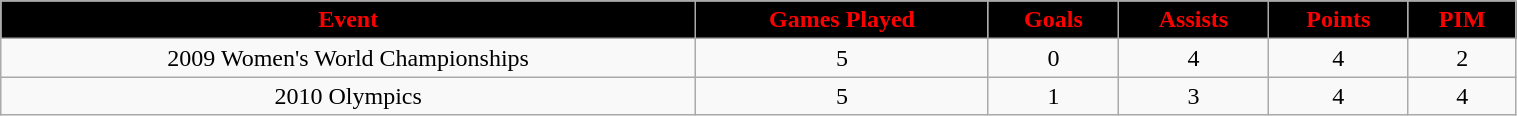<table class="wikitable" style="width:80%;">
<tr style="text-align:center; background:black; color:red;">
<td><strong>Event</strong></td>
<td><strong>Games Played</strong></td>
<td><strong>Goals</strong></td>
<td><strong>Assists</strong></td>
<td><strong>Points</strong></td>
<td><strong>PIM</strong></td>
</tr>
<tr style="text-align:center;" bgcolor="">
<td>2009 Women's World Championships</td>
<td>5</td>
<td>0</td>
<td>4</td>
<td>4</td>
<td>2</td>
</tr>
<tr style="text-align:center;" bgcolor="">
<td>2010 Olympics</td>
<td>5</td>
<td>1</td>
<td>3</td>
<td>4</td>
<td>4</td>
</tr>
</table>
